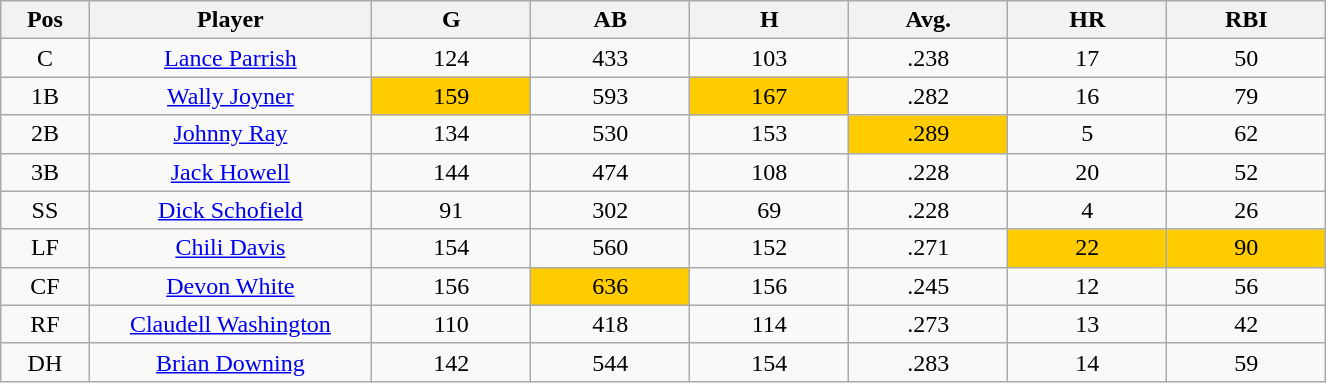<table class="wikitable sortable">
<tr>
<th bgcolor="#DDDDFF" width="5%">Pos</th>
<th bgcolor="#DDDDFF" width="16%">Player</th>
<th bgcolor="#DDDDFF" width="9%">G</th>
<th bgcolor="#DDDDFF" width="9%">AB</th>
<th bgcolor="#DDDDFF" width="9%">H</th>
<th bgcolor="#DDDDFF" width="9%">Avg.</th>
<th bgcolor="#DDDDFF" width="9%">HR</th>
<th bgcolor="#DDDDFF" width="9%">RBI</th>
</tr>
<tr align="center">
<td>C</td>
<td><a href='#'>Lance Parrish</a></td>
<td>124</td>
<td>433</td>
<td>103</td>
<td>.238</td>
<td>17</td>
<td>50</td>
</tr>
<tr align="center">
<td>1B</td>
<td><a href='#'>Wally Joyner</a></td>
<td bgcolor="FFCC00">159</td>
<td>593</td>
<td bgcolor="FFCC00">167</td>
<td>.282</td>
<td>16</td>
<td>79</td>
</tr>
<tr align="center">
<td>2B</td>
<td><a href='#'>Johnny Ray</a></td>
<td>134</td>
<td>530</td>
<td>153</td>
<td bgcolor="FFCC00">.289</td>
<td>5</td>
<td>62</td>
</tr>
<tr align="center">
<td>3B</td>
<td><a href='#'>Jack Howell</a></td>
<td>144</td>
<td>474</td>
<td>108</td>
<td>.228</td>
<td>20</td>
<td>52</td>
</tr>
<tr align="center">
<td>SS</td>
<td><a href='#'>Dick Schofield</a></td>
<td>91</td>
<td>302</td>
<td>69</td>
<td>.228</td>
<td>4</td>
<td>26</td>
</tr>
<tr align="center">
<td>LF</td>
<td><a href='#'>Chili Davis</a></td>
<td>154</td>
<td>560</td>
<td>152</td>
<td>.271</td>
<td bgcolor="FFCC00">22</td>
<td bgcolor="FFCC00">90</td>
</tr>
<tr align="center">
<td>CF</td>
<td><a href='#'>Devon White</a></td>
<td>156</td>
<td bgcolor="FFCC00">636</td>
<td>156</td>
<td>.245</td>
<td>12</td>
<td>56</td>
</tr>
<tr align="center">
<td>RF</td>
<td><a href='#'>Claudell Washington</a></td>
<td>110</td>
<td>418</td>
<td>114</td>
<td>.273</td>
<td>13</td>
<td>42</td>
</tr>
<tr align="center">
<td>DH</td>
<td><a href='#'>Brian Downing</a></td>
<td>142</td>
<td>544</td>
<td>154</td>
<td>.283</td>
<td>14</td>
<td>59</td>
</tr>
</table>
